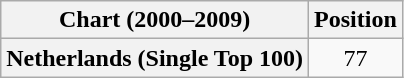<table class="wikitable plainrowheaders" style="text-align:center">
<tr>
<th>Chart (2000–2009)</th>
<th>Position</th>
</tr>
<tr>
<th scope="row">Netherlands (Single Top 100)</th>
<td>77</td>
</tr>
</table>
